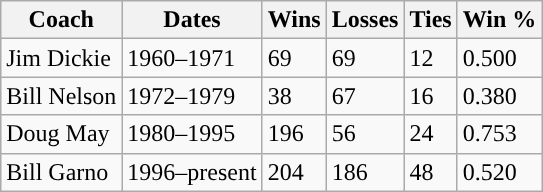<table class="wikitable">
<tr>
<th width=px>Coach</th>
<th width=px>Dates</th>
<th width=px>Wins</th>
<th width=px>Losses</th>
<th width=px>Ties</th>
<th width=px>Win %</th>
</tr>
<tr>
<td>Jim Dickie</td>
<td>1960–1971</td>
<td>69</td>
<td>69</td>
<td>12</td>
<td>0.500</td>
</tr>
<tr>
<td>Bill Nelson</td>
<td>1972–1979</td>
<td>38</td>
<td>67</td>
<td>16</td>
<td>0.380</td>
</tr>
<tr>
<td>Doug May</td>
<td>1980–1995</td>
<td>196</td>
<td>56</td>
<td>24</td>
<td>0.753</td>
</tr>
<tr>
<td>Bill Garno</td>
<td>1996–present</td>
<td>204</td>
<td>186</td>
<td>48</td>
<td>0.520</td>
</tr>
</table>
